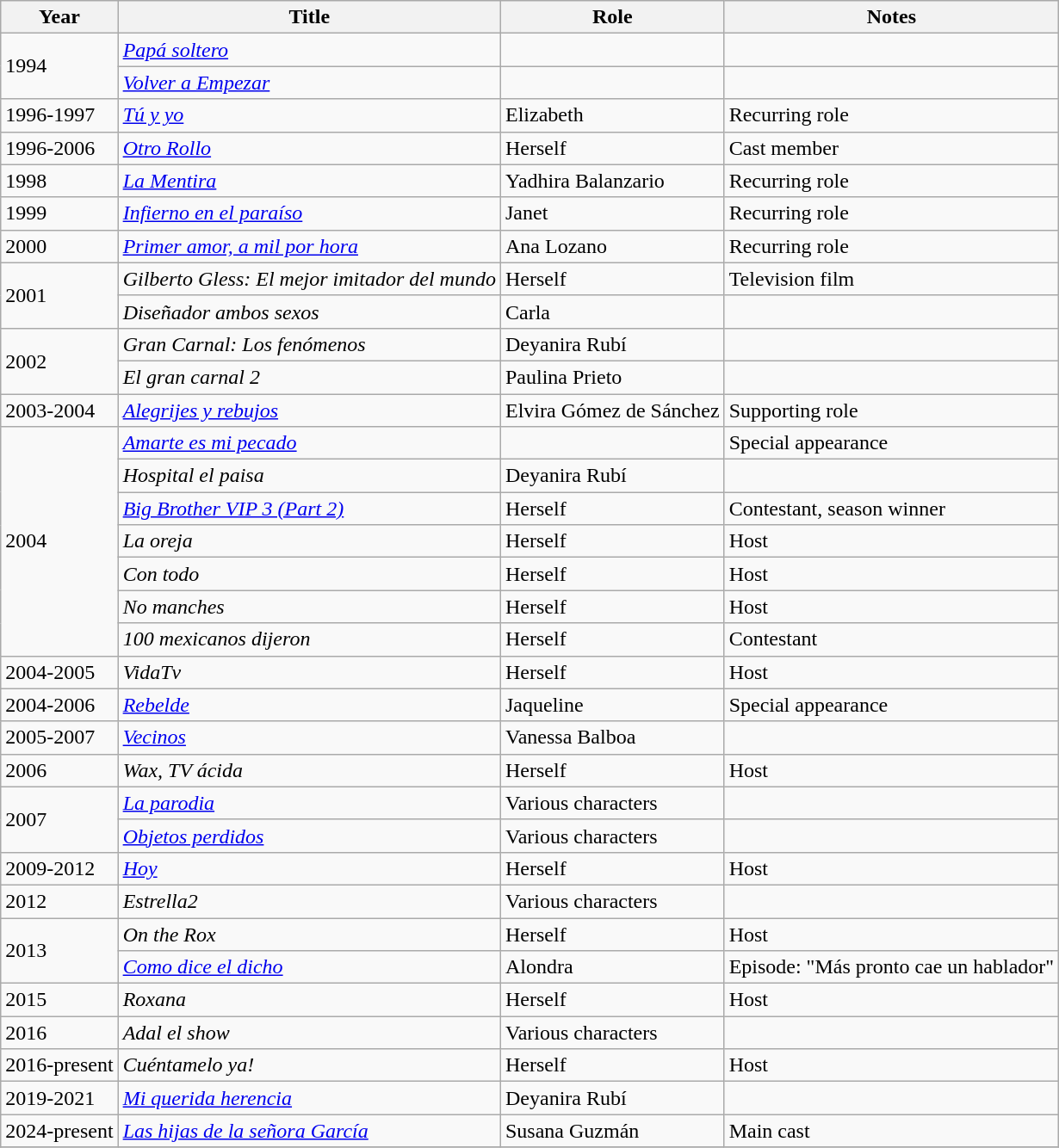<table class="wikitable">
<tr>
<th>Year</th>
<th>Title</th>
<th>Role</th>
<th>Notes</th>
</tr>
<tr>
<td rowspan=2>1994</td>
<td><em><a href='#'>Papá soltero</a></em></td>
<td></td>
<td></td>
</tr>
<tr>
<td><em><a href='#'>Volver a Empezar</a></em></td>
<td></td>
<td></td>
</tr>
<tr>
<td>1996-1997</td>
<td><em><a href='#'>Tú y yo</a></em></td>
<td>Elizabeth</td>
<td>Recurring role</td>
</tr>
<tr>
<td>1996-2006</td>
<td><em><a href='#'>Otro Rollo</a></em></td>
<td>Herself</td>
<td>Cast member</td>
</tr>
<tr>
<td>1998</td>
<td><em><a href='#'>La Mentira</a></em></td>
<td>Yadhira Balanzario</td>
<td>Recurring role</td>
</tr>
<tr>
<td>1999</td>
<td><em><a href='#'>Infierno en el paraíso</a></em></td>
<td>Janet</td>
<td>Recurring role</td>
</tr>
<tr>
<td>2000</td>
<td><em><a href='#'>Primer amor, a mil por hora</a></em></td>
<td>Ana Lozano</td>
<td>Recurring role</td>
</tr>
<tr>
<td rowspan=2>2001</td>
<td><em>Gilberto Gless: El mejor imitador del mundo</em></td>
<td>Herself</td>
<td>Television film</td>
</tr>
<tr>
<td><em>Diseñador ambos sexos</em></td>
<td>Carla</td>
<td></td>
</tr>
<tr>
<td rowspan=2>2002</td>
<td><em>Gran Carnal: Los fenómenos</em></td>
<td>Deyanira Rubí</td>
<td></td>
</tr>
<tr>
<td><em>El gran carnal 2</em></td>
<td>Paulina Prieto</td>
<td></td>
</tr>
<tr>
<td>2003-2004</td>
<td><em><a href='#'>Alegrijes y rebujos</a></em></td>
<td>Elvira Gómez de Sánchez</td>
<td>Supporting role</td>
</tr>
<tr>
<td rowspan=7>2004</td>
<td><em><a href='#'>Amarte es mi pecado</a></em></td>
<td></td>
<td>Special appearance</td>
</tr>
<tr>
<td><em>Hospital el paisa</em></td>
<td>Deyanira Rubí</td>
<td></td>
</tr>
<tr>
<td><em><a href='#'>Big Brother VIP 3 (Part 2)</a></em></td>
<td>Herself</td>
<td>Contestant, season winner</td>
</tr>
<tr>
<td><em>La oreja</em></td>
<td>Herself</td>
<td>Host</td>
</tr>
<tr>
<td><em>Con todo</em></td>
<td>Herself</td>
<td>Host</td>
</tr>
<tr>
<td><em>No manches</em></td>
<td>Herself</td>
<td>Host</td>
</tr>
<tr>
<td><em>100 mexicanos dijeron</em></td>
<td>Herself</td>
<td>Contestant</td>
</tr>
<tr>
<td>2004-2005</td>
<td><em>VidaTv</em></td>
<td>Herself</td>
<td>Host</td>
</tr>
<tr>
<td>2004-2006</td>
<td><em><a href='#'>Rebelde</a></em></td>
<td>Jaqueline</td>
<td>Special appearance</td>
</tr>
<tr>
<td>2005-2007</td>
<td><em><a href='#'>Vecinos</a></em></td>
<td>Vanessa Balboa</td>
<td></td>
</tr>
<tr>
<td>2006</td>
<td><em>Wax, TV ácida</em></td>
<td>Herself</td>
<td>Host</td>
</tr>
<tr>
<td rowspan=2>2007</td>
<td><em><a href='#'>La parodia</a></em></td>
<td>Various characters</td>
<td></td>
</tr>
<tr>
<td><em><a href='#'>Objetos perdidos</a></em></td>
<td>Various characters</td>
<td></td>
</tr>
<tr>
<td>2009-2012</td>
<td><em><a href='#'>Hoy</a></em></td>
<td>Herself</td>
<td>Host</td>
</tr>
<tr>
<td>2012</td>
<td><em>Estrella2</em></td>
<td>Various characters</td>
<td></td>
</tr>
<tr>
<td rowspan=2>2013</td>
<td><em>On the Rox</em></td>
<td>Herself</td>
<td>Host</td>
</tr>
<tr>
<td><em><a href='#'>Como dice el dicho</a></em></td>
<td>Alondra</td>
<td>Episode: "Más pronto cae un hablador"</td>
</tr>
<tr>
<td>2015</td>
<td><em>Roxana</em></td>
<td>Herself</td>
<td>Host</td>
</tr>
<tr>
<td>2016</td>
<td><em>Adal el show</em></td>
<td>Various characters</td>
<td></td>
</tr>
<tr>
<td>2016-present</td>
<td><em>Cuéntamelo ya!</em></td>
<td>Herself</td>
<td>Host</td>
</tr>
<tr>
<td>2019-2021</td>
<td><em><a href='#'>Mi querida herencia</a></em></td>
<td>Deyanira Rubí</td>
<td></td>
</tr>
<tr>
<td>2024-present</td>
<td><em><a href='#'>Las hijas de la señora García</a></em></td>
<td>Susana Guzmán</td>
<td>Main cast</td>
</tr>
<tr>
</tr>
</table>
